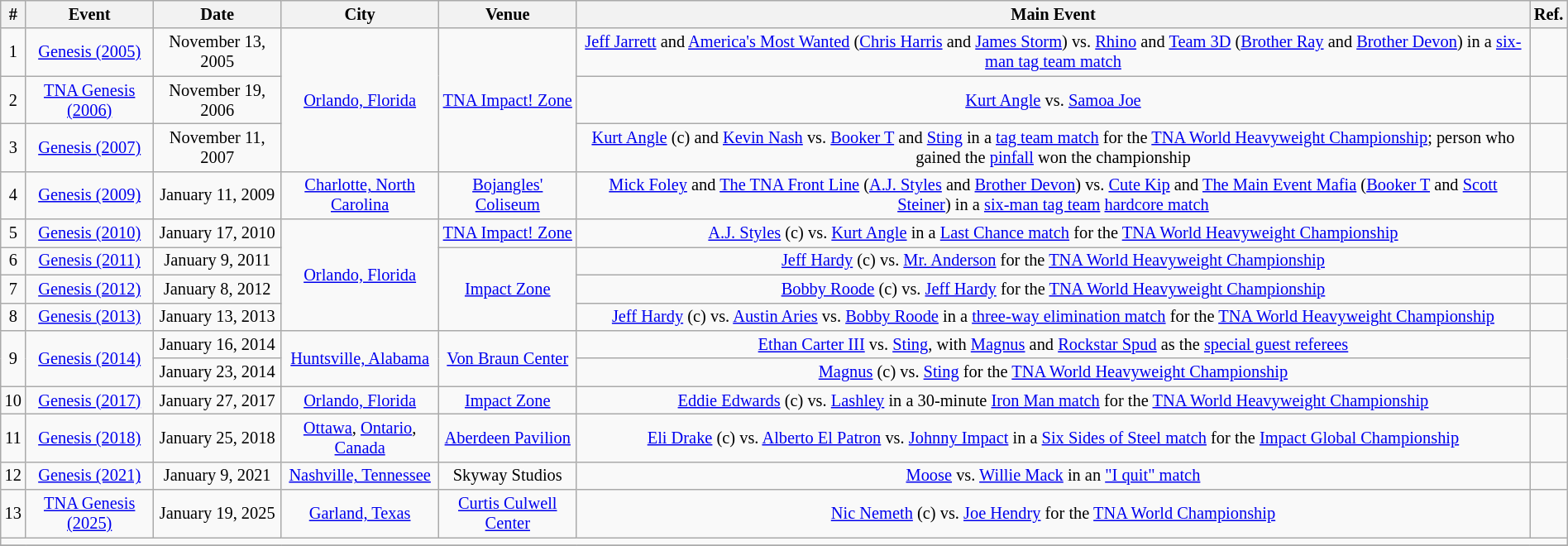<table class="mw-datatable wikitable sortable succession-box" style="font-size:85%; text-align:center;" width="100%">
<tr>
<th>#</th>
<th>Event</th>
<th>Date</th>
<th>City</th>
<th>Venue</th>
<th>Main Event</th>
<th>Ref.</th>
</tr>
<tr>
<td>1</td>
<td><a href='#'>Genesis (2005)</a></td>
<td>November 13, 2005</td>
<td rowspan="3"><a href='#'>Orlando, Florida</a></td>
<td rowspan="3"><a href='#'>TNA Impact! Zone</a></td>
<td><a href='#'>Jeff Jarrett</a> and <a href='#'>America's Most Wanted</a> (<a href='#'>Chris Harris</a> and <a href='#'>James Storm</a>) vs. <a href='#'>Rhino</a> and <a href='#'>Team 3D</a> (<a href='#'>Brother Ray</a> and <a href='#'>Brother Devon</a>) in a <a href='#'>six-man tag team match</a></td>
<td></td>
</tr>
<tr>
<td>2</td>
<td><a href='#'>TNA Genesis (2006)</a></td>
<td>November 19, 2006</td>
<td><a href='#'>Kurt Angle</a> vs. <a href='#'>Samoa Joe</a></td>
<td></td>
</tr>
<tr>
<td>3</td>
<td><a href='#'>Genesis (2007)</a></td>
<td>November 11, 2007</td>
<td><a href='#'>Kurt Angle</a> (c) and <a href='#'>Kevin Nash</a> vs. <a href='#'>Booker T</a> and <a href='#'>Sting</a> in a <a href='#'>tag team match</a> for the <a href='#'>TNA World Heavyweight Championship</a>; person who gained the <a href='#'>pinfall</a> won the championship</td>
<td></td>
</tr>
<tr>
<td>4</td>
<td><a href='#'>Genesis (2009)</a></td>
<td>January 11, 2009</td>
<td><a href='#'>Charlotte, North Carolina</a></td>
<td><a href='#'>Bojangles' Coliseum</a></td>
<td><a href='#'>Mick Foley</a> and <a href='#'>The TNA Front Line</a> (<a href='#'>A.J. Styles</a> and <a href='#'>Brother Devon</a>) vs. <a href='#'>Cute Kip</a> and <a href='#'>The Main Event Mafia</a> (<a href='#'>Booker T</a> and <a href='#'>Scott Steiner</a>) in a <a href='#'>six-man tag team</a> <a href='#'>hardcore match</a></td>
<td></td>
</tr>
<tr>
<td>5</td>
<td><a href='#'>Genesis (2010)</a></td>
<td>January 17, 2010</td>
<td rowspan="4"><a href='#'>Orlando, Florida</a></td>
<td><a href='#'>TNA Impact! Zone</a></td>
<td><a href='#'>A.J. Styles</a> (c) vs. <a href='#'>Kurt Angle</a> in a <a href='#'>Last Chance match</a> for the <a href='#'>TNA World Heavyweight Championship</a></td>
<td></td>
</tr>
<tr>
<td>6</td>
<td><a href='#'>Genesis (2011)</a></td>
<td>January 9, 2011</td>
<td rowspan="3"><a href='#'>Impact Zone</a></td>
<td><a href='#'>Jeff Hardy</a> (c) vs. <a href='#'>Mr. Anderson</a> for the <a href='#'>TNA World Heavyweight Championship</a></td>
<td></td>
</tr>
<tr>
<td>7</td>
<td><a href='#'>Genesis (2012)</a></td>
<td>January 8, 2012</td>
<td><a href='#'>Bobby Roode</a> (c) vs. <a href='#'>Jeff Hardy</a> for the <a href='#'>TNA World Heavyweight Championship</a></td>
<td></td>
</tr>
<tr>
<td>8</td>
<td><a href='#'>Genesis (2013)</a></td>
<td>January 13, 2013</td>
<td><a href='#'>Jeff Hardy</a> (c) vs. <a href='#'>Austin Aries</a> vs. <a href='#'>Bobby Roode</a> in a <a href='#'>three-way elimination match</a> for the <a href='#'>TNA World Heavyweight Championship</a></td>
<td></td>
</tr>
<tr>
<td rowspan="2">9</td>
<td rowspan="2"><a href='#'>Genesis (2014)</a></td>
<td>January 16, 2014</td>
<td rowspan="2"><a href='#'>Huntsville, Alabama</a></td>
<td rowspan="2"><a href='#'>Von Braun Center</a></td>
<td><a href='#'>Ethan Carter III</a> vs. <a href='#'>Sting</a>, with <a href='#'>Magnus</a> and <a href='#'>Rockstar Spud</a> as the  <a href='#'>special guest referees</a></td>
<td rowspan="2"></td>
</tr>
<tr>
<td>January 23, 2014</td>
<td><a href='#'>Magnus</a> (c) vs. <a href='#'>Sting</a> for the <a href='#'>TNA World Heavyweight Championship</a></td>
</tr>
<tr>
<td>10</td>
<td><a href='#'>Genesis (2017)</a></td>
<td>January 27, 2017</td>
<td><a href='#'>Orlando, Florida</a></td>
<td><a href='#'>Impact Zone</a></td>
<td><a href='#'>Eddie Edwards</a> (c) vs. <a href='#'>Lashley</a> in a 30-minute <a href='#'>Iron Man match</a> for the <a href='#'>TNA World Heavyweight Championship</a></td>
<td></td>
</tr>
<tr>
<td>11</td>
<td><a href='#'>Genesis (2018)</a></td>
<td>January 25, 2018</td>
<td><a href='#'>Ottawa</a>, <a href='#'>Ontario</a>, <a href='#'>Canada</a></td>
<td><a href='#'>Aberdeen Pavilion</a></td>
<td><a href='#'>Eli Drake</a> (c) vs. <a href='#'>Alberto El Patron</a> vs. <a href='#'>Johnny Impact</a> in a <a href='#'>Six Sides of Steel match</a> for the <a href='#'>Impact Global Championship</a></td>
<td></td>
</tr>
<tr>
<td>12</td>
<td><a href='#'>Genesis (2021)</a></td>
<td>January 9, 2021</td>
<td><a href='#'>Nashville, Tennessee</a></td>
<td>Skyway Studios</td>
<td><a href='#'>Moose</a> vs. <a href='#'>Willie Mack</a> in an <a href='#'>"I quit" match</a></td>
<td></td>
</tr>
<tr>
<td>13</td>
<td><a href='#'>TNA Genesis (2025)</a></td>
<td>January 19, 2025</td>
<td><a href='#'>Garland, Texas</a></td>
<td><a href='#'>Curtis Culwell Center</a></td>
<td><a href='#'>Nic Nemeth</a> (c) vs. <a href='#'>Joe Hendry</a> for the <a href='#'>TNA World Championship</a></td>
<td></td>
</tr>
<tr>
<td colspan="11"></td>
</tr>
<tr>
</tr>
</table>
